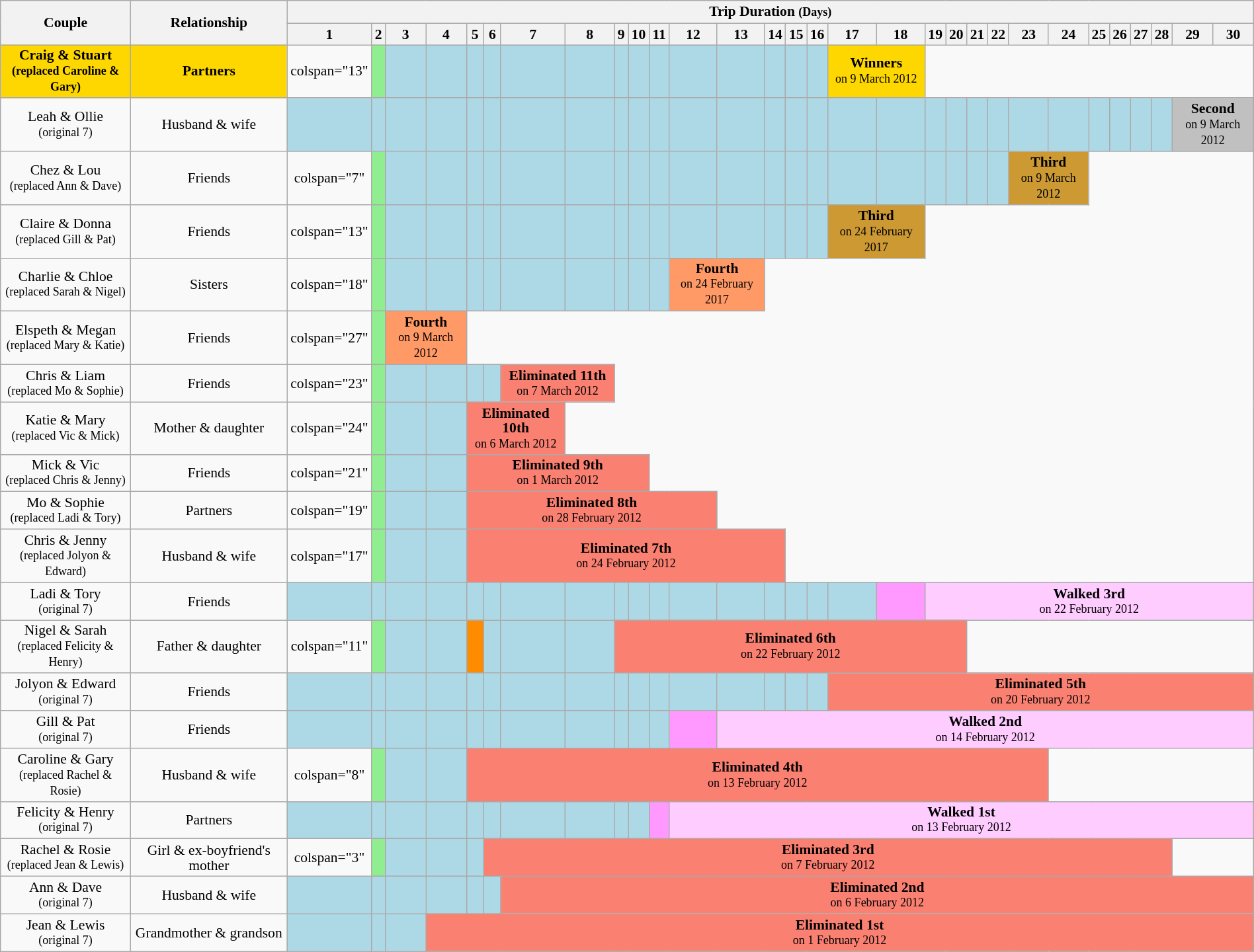<table class="wikitable" style="text-align:center; width:100%; font-size:90%; line-height:15px;">
<tr>
<th rowspan="2">Couple</th>
<th rowspan="2">Relationship</th>
<th colspan="30">Trip Duration <small>(Days)</small></th>
</tr>
<tr>
<th>1</th>
<th>2</th>
<th>3</th>
<th>4</th>
<th>5</th>
<th>6</th>
<th>7</th>
<th>8</th>
<th>9</th>
<th>10</th>
<th>11</th>
<th>12</th>
<th>13</th>
<th>14</th>
<th>15</th>
<th>16</th>
<th>17</th>
<th>18</th>
<th>19</th>
<th>20</th>
<th>21</th>
<th>22</th>
<th>23</th>
<th>24</th>
<th>25</th>
<th>26</th>
<th>27</th>
<th>28</th>
<th>29</th>
<th>30</th>
</tr>
<tr>
<td style="background:gold;"><strong>Craig & Stuart<br><small>(replaced Caroline & Gary)</small></strong></td>
<td style="background:gold;"><strong>Partners</strong></td>
<td>colspan="13" </td>
<td style="background:lightgreen;"></td>
<td style="background:lightblue;"></td>
<td style="background:lightblue;"></td>
<td style="background:lightblue;"></td>
<td style="background:lightblue;"></td>
<td style="background:lightblue;"></td>
<td style="background:lightblue;"></td>
<td style="background:lightblue;"></td>
<td style="background:lightblue;"></td>
<td style="background:lightblue;"></td>
<td style="background:lightblue;"></td>
<td style="background:lightblue;"></td>
<td style="background:lightblue;"></td>
<td style="background:lightblue;"></td>
<td style="background:lightblue;"></td>
<td colspan=2" style="background:gold;"><strong>Winners</strong><br><small>on 9 March 2012</small></td>
</tr>
<tr>
<td>Leah & Ollie<br><small>(original 7)</small></td>
<td>Husband & wife</td>
<td style="background:lightblue;"></td>
<td style="background:lightblue;"></td>
<td style="background:lightblue;"></td>
<td style="background:lightblue;"></td>
<td style="background:lightblue;"></td>
<td style="background:lightblue;"></td>
<td style="background:lightblue;"></td>
<td style="background:lightblue;"></td>
<td style="background:lightblue;"></td>
<td style="background:lightblue;"></td>
<td style="background:lightblue;"></td>
<td style="background:lightblue;"></td>
<td style="background:lightblue;"></td>
<td style="background:lightblue;"></td>
<td style="background:lightblue;"></td>
<td style="background:lightblue;"></td>
<td style="background:lightblue;"></td>
<td style="background:lightblue;"></td>
<td style="background:lightblue;"></td>
<td style="background:lightblue;"></td>
<td style="background:lightblue;"></td>
<td style="background:lightblue;"></td>
<td style="background:lightblue;"></td>
<td style="background:lightblue;"></td>
<td style="background:lightblue;"></td>
<td style="background:lightblue;"></td>
<td style="background:lightblue;"></td>
<td style="background:lightblue;"></td>
<td colspan=2" style="background:silver;"><strong>Second</strong><br><small>on 9 March 2012</small></td>
</tr>
<tr>
<td>Chez & Lou<br><small>(replaced Ann & Dave)</small></td>
<td>Friends</td>
<td>colspan="7" </td>
<td style="background:lightgreen;"></td>
<td style="background:lightblue;"></td>
<td style="background:lightblue;"></td>
<td style="background:lightblue;"></td>
<td style="background:lightblue;"></td>
<td style="background:lightblue;"></td>
<td style="background:lightblue;"></td>
<td style="background:lightblue;"></td>
<td style="background:lightblue;"></td>
<td style="background:lightblue;"></td>
<td style="background:lightblue;"></td>
<td style="background:lightblue;"></td>
<td style="background:lightblue;"></td>
<td style="background:lightblue;"></td>
<td style="background:lightblue;"></td>
<td style="background:lightblue;"></td>
<td style="background:lightblue;"></td>
<td style="background:lightblue;"></td>
<td style="background:lightblue;"></td>
<td style="background:lightblue;"></td>
<td style="background:lightblue;"></td>
<td colspan=2" style="background:#cc9933;"><strong>Third</strong><br><small>on 9 March 2012</small></td>
</tr>
<tr>
<td>Claire & Donna<br><small>(replaced Gill & Pat)</small></td>
<td>Friends</td>
<td>colspan="13" </td>
<td style="background:lightgreen;"></td>
<td style="background:lightblue;"></td>
<td style="background:lightblue;"></td>
<td style="background:lightblue;"></td>
<td style="background:lightblue;"></td>
<td style="background:lightblue;"></td>
<td style="background:lightblue;"></td>
<td style="background:lightblue;"></td>
<td style="background:lightblue;"></td>
<td style="background:lightblue;"></td>
<td style="background:lightblue;"></td>
<td style="background:lightblue;"></td>
<td style="background:lightblue;"></td>
<td style="background:lightblue;"></td>
<td style="background:lightblue;"></td>
<td colspan=2" style="background:#cc9933;"><strong>Third</strong><br><small>on 24 February 2017</small></td>
</tr>
<tr>
<td>Charlie & Chloe<br><small>(replaced Sarah & Nigel)</small></td>
<td>Sisters</td>
<td>colspan="18" </td>
<td style="background:lightgreen;"></td>
<td style="background:lightblue;"></td>
<td style="background:lightblue;"></td>
<td style="background:lightblue;"></td>
<td style="background:lightblue;"></td>
<td style="background:lightblue;"></td>
<td style="background:lightblue;"></td>
<td style="background:lightblue;"></td>
<td style="background:lightblue;"></td>
<td style="background:lightblue;"></td>
<td colspan=2" style="background:#ff9966;"><strong>Fourth</strong><br><small>on 24 February 2017</small></td>
</tr>
<tr>
<td>Elspeth & Megan<br><small>(replaced Mary & Katie)</small></td>
<td>Friends</td>
<td>colspan="27" </td>
<td style="background:lightgreen;"></td>
<td colspan=2" style="background:#ff9966;"><strong>Fourth</strong><br><small>on 9 March 2012</small></td>
</tr>
<tr>
<td>Chris & Liam<br><small>(replaced Mo & Sophie)</small></td>
<td>Friends</td>
<td>colspan="23" </td>
<td style="background:lightgreen;"></td>
<td style="background:lightblue;"></td>
<td style="background:lightblue;"></td>
<td style="background:lightblue;"></td>
<td style="background:lightblue;"></td>
<td colspan="2" style="background:salmon;"><strong>Eliminated 11th</strong><br><small>on 7 March 2012</small></td>
</tr>
<tr>
<td>Katie & Mary<br><small>(replaced Vic & Mick)</small></td>
<td>Mother & daughter</td>
<td>colspan="24" </td>
<td style="background:lightgreen;"></td>
<td style="background:lightblue;"></td>
<td style="background:lightblue;"></td>
<td colspan="3" style="background:salmon;"><strong>Eliminated 10th</strong><br><small>on 6 March 2012</small></td>
</tr>
<tr>
<td>Mick & Vic<br><small>(replaced Chris & Jenny)</small></td>
<td>Friends</td>
<td>colspan="21" </td>
<td style="background:lightgreen;"></td>
<td style="background:lightblue;"></td>
<td style="background:lightblue;"></td>
<td colspan="6" style="background:salmon;"><strong>Eliminated 9th</strong><br><small>on 1 March 2012</small></td>
</tr>
<tr>
<td>Mo & Sophie<br><small>(replaced Ladi & Tory)</small></td>
<td>Partners</td>
<td>colspan="19" </td>
<td style="background:lightgreen;"></td>
<td style="background:lightblue;"></td>
<td style="background:lightblue;"></td>
<td colspan="8" style="background:salmon;"><strong>Eliminated 8th</strong><br><small>on 28 February 2012</small></td>
</tr>
<tr>
<td>Chris & Jenny<br><small>(replaced Jolyon & Edward)</small></td>
<td>Husband & wife</td>
<td>colspan="17" </td>
<td style="background:lightgreen;"></td>
<td style="background:lightblue;"></td>
<td style="background:lightblue;"></td>
<td colspan="10" style="background:salmon;"><strong>Eliminated 7th</strong><br><small>on 24 February 2012</small></td>
</tr>
<tr>
<td>Ladi & Tory<br><small>(original 7)</small></td>
<td>Friends</td>
<td style="background:lightblue;"></td>
<td style="background:lightblue;"></td>
<td style="background:lightblue;"></td>
<td style="background:lightblue;"></td>
<td style="background:lightblue;"></td>
<td style="background:lightblue;"></td>
<td style="background:lightblue;"></td>
<td style="background:lightblue;"></td>
<td style="background:lightblue;"></td>
<td style="background:lightblue;"></td>
<td style="background:lightblue;"></td>
<td style="background:lightblue;"></td>
<td style="background:lightblue;"></td>
<td style="background:lightblue;"></td>
<td style="background:lightblue;"></td>
<td style="background:lightblue;"></td>
<td style="background:lightblue;"></td>
<td style="background:#ff99ff;"></td>
<td colspan="12" style="background:#ffccff;"><strong>Walked 3rd</strong><br><small>on 22 February 2012</small></td>
</tr>
<tr>
<td>Nigel & Sarah<br><small>(replaced Felicity & Henry)</small></td>
<td>Father & daughter</td>
<td>colspan="11" </td>
<td style="background:lightgreen;"></td>
<td style="background:lightblue;"></td>
<td style="background:lightblue;"></td>
<td style="background:darkorange;"></td>
<td style="background:lightblue;"></td>
<td style="background:lightblue;"></td>
<td style="background:lightblue;"></td>
<td colspan="12" style="background:salmon;"><strong>Eliminated 6th</strong><br><small>on 22 February 2012</small></td>
</tr>
<tr>
<td>Jolyon & Edward<br><small>(original 7)</small></td>
<td>Friends</td>
<td style="background:lightblue;"></td>
<td style="background:lightblue;"></td>
<td style="background:lightblue;"></td>
<td style="background:lightblue;"></td>
<td style="background:lightblue;"></td>
<td style="background:lightblue;"></td>
<td style="background:lightblue;"></td>
<td style="background:lightblue;"></td>
<td style="background:lightblue;"></td>
<td style="background:lightblue;"></td>
<td style="background:lightblue;"></td>
<td style="background:lightblue;"></td>
<td style="background:lightblue;"></td>
<td style="background:lightblue;"></td>
<td style="background:lightblue;"></td>
<td style="background:lightblue;"></td>
<td colspan="14" style="background:salmon;"><strong>Eliminated 5th</strong><br><small>on 20 February 2012</small></td>
</tr>
<tr>
<td>Gill & Pat<br><small>(original 7)</small></td>
<td>Friends</td>
<td style="background:lightblue;"></td>
<td style="background:lightblue;"></td>
<td style="background:lightblue;"></td>
<td style="background:lightblue;"></td>
<td style="background:lightblue;"></td>
<td style="background:lightblue;"></td>
<td style="background:lightblue;"></td>
<td style="background:lightblue;"></td>
<td style="background:lightblue;"></td>
<td style="background:lightblue;"></td>
<td style="background:lightblue;"></td>
<td style="background:#ff99ff;"></td>
<td colspan="18" style="background:#ffccff;"><strong>Walked 2nd</strong><br><small>on 14 February 2012</small></td>
</tr>
<tr>
<td>Caroline & Gary<br><small>(replaced Rachel & Rosie)</small></td>
<td>Husband & wife</td>
<td>colspan="8" </td>
<td style="background:lightgreen;"></td>
<td style="background:lightblue;"></td>
<td style="background:lightblue;"></td>
<td colspan="19" style="background:salmon;"><strong>Eliminated 4th</strong><br><small>on 13 February 2012</small></td>
</tr>
<tr>
<td>Felicity & Henry<br><small>(original 7)</small></td>
<td>Partners</td>
<td style="background:lightblue;"></td>
<td style="background:lightblue;"></td>
<td style="background:lightblue;"></td>
<td style="background:lightblue;"></td>
<td style="background:lightblue;"></td>
<td style="background:lightblue;"></td>
<td style="background:lightblue;"></td>
<td style="background:lightblue;"></td>
<td style="background:lightblue;"></td>
<td style="background:lightblue;"></td>
<td style="background:#ff99ff;"></td>
<td colspan="19" style="background:#ffccff;"><strong>Walked 1st</strong><br><small>on 13 February 2012</small></td>
</tr>
<tr>
<td>Rachel & Rosie<br><small>(replaced Jean & Lewis)</small></td>
<td>Girl & ex-boyfriend's mother</td>
<td>colspan="3" </td>
<td style="background:lightgreen;"></td>
<td style="background:lightblue;"></td>
<td style="background:lightblue;"></td>
<td style="background:lightblue;"></td>
<td colspan="23" style="background:salmon;"><strong>Eliminated 3rd</strong><br><small>on 7 February 2012</small></td>
</tr>
<tr>
<td>Ann & Dave<br><small>(original 7)</small></td>
<td>Husband & wife</td>
<td style="background:lightblue;"></td>
<td style="background:lightblue;"></td>
<td style="background:lightblue;"></td>
<td style="background:lightblue;"></td>
<td style="background:lightblue;"></td>
<td style="background:lightblue;"></td>
<td colspan="24" style="background:salmon;"><strong>Eliminated 2nd</strong><br><small>on 6 February 2012</small></td>
</tr>
<tr>
<td>Jean & Lewis<br><small>(original 7)</small></td>
<td>Grandmother & grandson</td>
<td style="background:lightblue;"></td>
<td style="background:lightblue;"></td>
<td style="background:lightblue;"></td>
<td colspan="27" style="background:salmon;"><strong>Eliminated 1st</strong><br><small>on 1 February 2012</small></td>
</tr>
</table>
